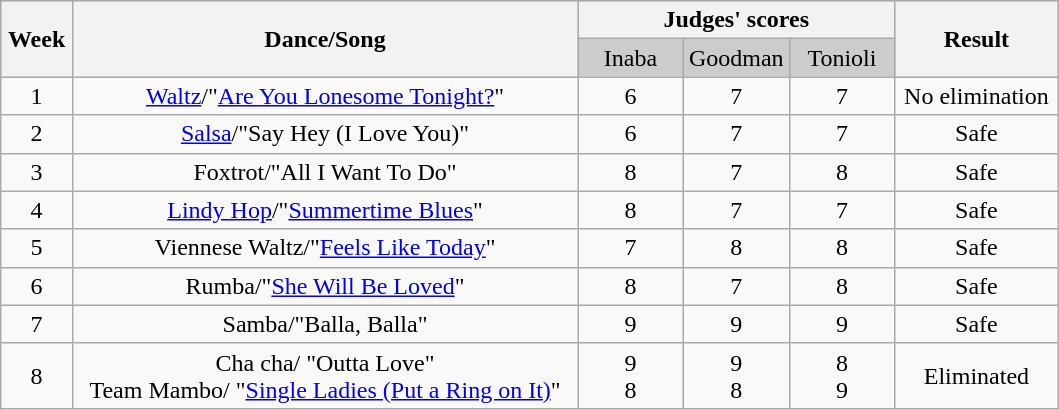<table class="wikitable">
<tr style="text-align:center; background:#ccc;">
<th rowspan="2">Week</th>
<th rowspan="2">Dance/Song</th>
<th colspan="3">Judges' scores</th>
<th rowspan="2">Result</th>
</tr>
<tr style="text-align:center; background:#ccc;">
<td style="width:10%; ">Inaba</td>
<td style="width:10%; ">Goodman</td>
<td style="width:10%; ">Tonioli</td>
</tr>
<tr>
<td style="text-align:center;">1</td>
<td style="text-align:center;"><a href='#'>Waltz</a>/"<a href='#'>Are You Lonesome Tonight?</a>"</td>
<td style="text-align:center;">6</td>
<td style="text-align:center;">7</td>
<td style="text-align:center;">7</td>
<td style="text-align:center;">No elimination</td>
</tr>
<tr>
<td style="text-align:center;">2</td>
<td style="text-align:center;"><a href='#'>Salsa</a>/"Say Hey (I Love You)"</td>
<td style="text-align:center;">6</td>
<td style="text-align:center;">7</td>
<td style="text-align:center;">7</td>
<td style="text-align:center;">Safe</td>
</tr>
<tr style="text-align:center;">
<td>3</td>
<td>Foxtrot/"All I Want To Do"</td>
<td>8</td>
<td>7</td>
<td>8</td>
<td>Safe</td>
</tr>
<tr style="text-align:center;">
<td>4</td>
<td><a href='#'>Lindy Hop</a>/"<a href='#'>Summertime Blues</a>"</td>
<td>8</td>
<td>7</td>
<td>7</td>
<td>Safe</td>
</tr>
<tr style="text-align:center;">
<td>5</td>
<td>Viennese Waltz/"<a href='#'>Feels Like Today</a>"</td>
<td>7</td>
<td>8</td>
<td>8</td>
<td>Safe</td>
</tr>
<tr style="text-align:center;">
<td>6</td>
<td>Rumba/"<a href='#'>She Will Be Loved</a>"</td>
<td>8</td>
<td>7</td>
<td>8</td>
<td>Safe</td>
</tr>
<tr style="text-align:center;">
<td>7</td>
<td>Samba/"Balla, Balla"</td>
<td>9</td>
<td>9</td>
<td>9</td>
<td>Safe</td>
</tr>
<tr style="text-align:center;">
<td>8</td>
<td>Cha cha/ "Outta Love"<br>Team Mambo/ "<a href='#'>Single Ladies (Put a Ring on It)</a>"</td>
<td>9<br>8</td>
<td>9<br>8</td>
<td>8<br>9</td>
<td>Eliminated</td>
</tr>
</table>
